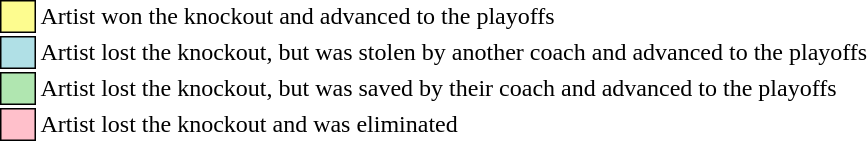<table class="toccolours" style="font-size: 100%">
<tr>
<td style="background:#fdfc8f; border:1px solid black">     </td>
<td>Artist won the knockout and advanced to the playoffs</td>
</tr>
<tr>
<td style="background:#b0e0e6; border:1px solid black">     </td>
<td>Artist lost the knockout, but was stolen by another coach and advanced to the playoffs</td>
</tr>
<tr>
<td style="background:#b0e6b0; border:1px solid black">     </td>
<td>Artist lost the knockout, but was saved by their coach and advanced to the playoffs</td>
</tr>
<tr>
<td style="background:pink; border:1px solid black">     </td>
<td>Artist lost the knockout and was eliminated</td>
</tr>
</table>
